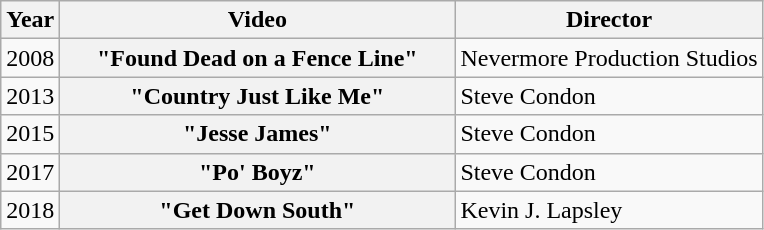<table class="wikitable plainrowheaders">
<tr>
<th>Year</th>
<th style="width:16em;">Video</th>
<th>Director</th>
</tr>
<tr>
<td>2008</td>
<th scope="row">"Found Dead on a Fence Line"</th>
<td>Nevermore Production Studios</td>
</tr>
<tr>
<td>2013</td>
<th scope="row">"Country Just Like Me"</th>
<td>Steve Condon</td>
</tr>
<tr>
<td>2015</td>
<th scope="row">"Jesse James"</th>
<td>Steve Condon</td>
</tr>
<tr>
<td>2017</td>
<th scope="row">"Po' Boyz"</th>
<td>Steve Condon</td>
</tr>
<tr>
<td>2018</td>
<th scope="row">"Get Down South"</th>
<td>Kevin J. Lapsley</td>
</tr>
</table>
